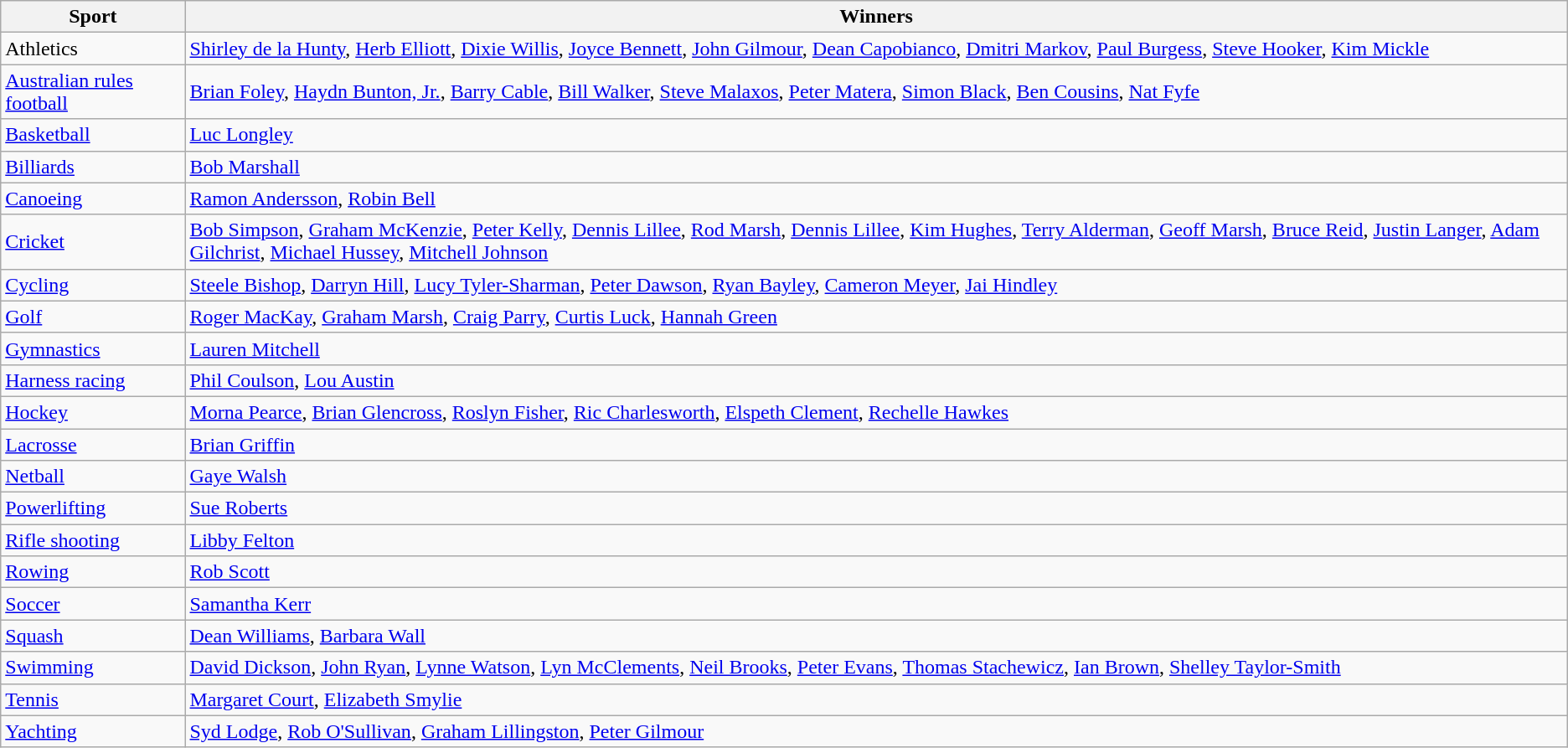<table class="wikitable">
<tr>
<th>Sport</th>
<th>Winners</th>
</tr>
<tr>
<td>Athletics</td>
<td><a href='#'>Shirley de la Hunty</a>, <a href='#'>Herb Elliott</a>, <a href='#'>Dixie Willis</a>, <a href='#'>Joyce Bennett</a>, <a href='#'>John Gilmour</a>, <a href='#'>Dean Capobianco</a>, <a href='#'>Dmitri Markov</a>, <a href='#'>Paul Burgess</a>, <a href='#'>Steve Hooker</a>, <a href='#'>Kim Mickle</a></td>
</tr>
<tr>
<td><a href='#'>Australian rules football</a></td>
<td><a href='#'>Brian Foley</a>, <a href='#'>Haydn Bunton, Jr.</a>, <a href='#'>Barry Cable</a>, <a href='#'>Bill Walker</a>, <a href='#'>Steve Malaxos</a>, <a href='#'>Peter Matera</a>, <a href='#'>Simon Black</a>, <a href='#'>Ben Cousins</a>, <a href='#'>Nat Fyfe</a></td>
</tr>
<tr>
<td><a href='#'>Basketball</a></td>
<td><a href='#'>Luc Longley</a></td>
</tr>
<tr>
<td><a href='#'>Billiards</a></td>
<td><a href='#'>Bob Marshall</a></td>
</tr>
<tr>
<td><a href='#'>Canoeing</a></td>
<td><a href='#'>Ramon Andersson</a>, <a href='#'>Robin Bell</a></td>
</tr>
<tr>
<td><a href='#'>Cricket</a></td>
<td><a href='#'>Bob Simpson</a>, <a href='#'>Graham McKenzie</a>, <a href='#'>Peter Kelly</a>, <a href='#'>Dennis Lillee</a>, <a href='#'>Rod Marsh</a>, <a href='#'>Dennis Lillee</a>, <a href='#'>Kim Hughes</a>, <a href='#'>Terry Alderman</a>, <a href='#'>Geoff Marsh</a>, <a href='#'>Bruce Reid</a>, <a href='#'>Justin Langer</a>, <a href='#'>Adam Gilchrist</a>, <a href='#'>Michael Hussey</a>, <a href='#'>Mitchell Johnson</a></td>
</tr>
<tr>
<td><a href='#'>Cycling</a></td>
<td><a href='#'>Steele Bishop</a>, <a href='#'>Darryn Hill</a>, <a href='#'>Lucy Tyler-Sharman</a>, <a href='#'>Peter Dawson</a>, <a href='#'>Ryan Bayley</a>, <a href='#'>Cameron Meyer</a>, <a href='#'>Jai Hindley</a></td>
</tr>
<tr>
<td><a href='#'>Golf</a></td>
<td><a href='#'>Roger MacKay</a>, <a href='#'>Graham Marsh</a>, <a href='#'>Craig Parry</a>, <a href='#'>Curtis Luck</a>, <a href='#'>Hannah Green</a></td>
</tr>
<tr>
<td><a href='#'>Gymnastics</a></td>
<td><a href='#'>Lauren Mitchell</a></td>
</tr>
<tr>
<td><a href='#'>Harness racing</a></td>
<td><a href='#'>Phil Coulson</a>, <a href='#'>Lou Austin</a></td>
</tr>
<tr>
<td><a href='#'>Hockey</a></td>
<td><a href='#'>Morna Pearce</a>, <a href='#'>Brian Glencross</a>, <a href='#'>Roslyn Fisher</a>, <a href='#'>Ric Charlesworth</a>, <a href='#'>Elspeth Clement</a>, <a href='#'>Rechelle Hawkes</a></td>
</tr>
<tr>
<td><a href='#'>Lacrosse</a></td>
<td><a href='#'>Brian Griffin</a></td>
</tr>
<tr>
<td><a href='#'>Netball</a></td>
<td><a href='#'>Gaye Walsh</a></td>
</tr>
<tr>
<td><a href='#'>Powerlifting</a></td>
<td><a href='#'>Sue Roberts</a></td>
</tr>
<tr>
<td><a href='#'>Rifle shooting</a></td>
<td><a href='#'>Libby Felton</a></td>
</tr>
<tr>
<td><a href='#'>Rowing</a></td>
<td><a href='#'>Rob Scott</a></td>
</tr>
<tr>
<td><a href='#'>Soccer</a></td>
<td><a href='#'>Samantha Kerr</a></td>
</tr>
<tr>
<td><a href='#'>Squash</a></td>
<td><a href='#'>Dean Williams</a>, <a href='#'>Barbara Wall</a></td>
</tr>
<tr>
<td><a href='#'>Swimming</a></td>
<td><a href='#'>David Dickson</a>, <a href='#'>John Ryan</a>, <a href='#'>Lynne Watson</a>, <a href='#'>Lyn McClements</a>, <a href='#'>Neil Brooks</a>, <a href='#'>Peter Evans</a>, <a href='#'>Thomas Stachewicz</a>, <a href='#'>Ian Brown</a>, <a href='#'>Shelley Taylor-Smith</a></td>
</tr>
<tr>
<td><a href='#'>Tennis</a></td>
<td><a href='#'>Margaret Court</a>, <a href='#'>Elizabeth Smylie</a></td>
</tr>
<tr>
<td><a href='#'>Yachting</a></td>
<td><a href='#'>Syd Lodge</a>, <a href='#'>Rob O'Sullivan</a>, <a href='#'>Graham Lillingston</a>, <a href='#'>Peter Gilmour</a></td>
</tr>
</table>
